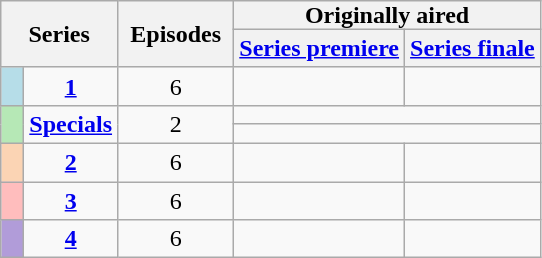<table class="wikitable" style="text-align: center;">
<tr>
<th style="padding: 0 8px;" rowspan="2" colspan="2">Series</th>
<th style="padding: 0 8px;" rowspan="2">Episodes</th>
<th style="padding: 0 8px;" colspan="2">Originally aired</th>
</tr>
<tr>
<th><a href='#'>Series premiere</a></th>
<th><a href='#'>Series finale</a></th>
</tr>
<tr>
<td style="background-color:#B6DDE8; width:8px;"></td>
<td><strong><a href='#'>1</a></strong></td>
<td>6</td>
<td></td>
<td></td>
</tr>
<tr>
<td rowspan="2" style="background-color:#B6E8B6; width:8px;"></td>
<td rowspan="2"><strong><a href='#'>Specials</a></strong></td>
<td rowspan="2">2</td>
<td colspan="2"></td>
</tr>
<tr>
<td colspan="2"></td>
</tr>
<tr>
<td style="background-color:#FBD4B4; width:8px;"></td>
<td><strong><a href='#'>2</a></strong></td>
<td>6</td>
<td></td>
<td></td>
</tr>
<tr>
<td style="background-color:#ffbdbd; width:8px;"></td>
<td><strong><a href='#'>3</a></strong></td>
<td>6</td>
<td></td>
<td></td>
</tr>
<tr>
<td style="background-color:#b19cd9; width:8px;"></td>
<td><strong><a href='#'>4</a></strong></td>
<td>6</td>
<td></td>
<td></td>
</tr>
</table>
